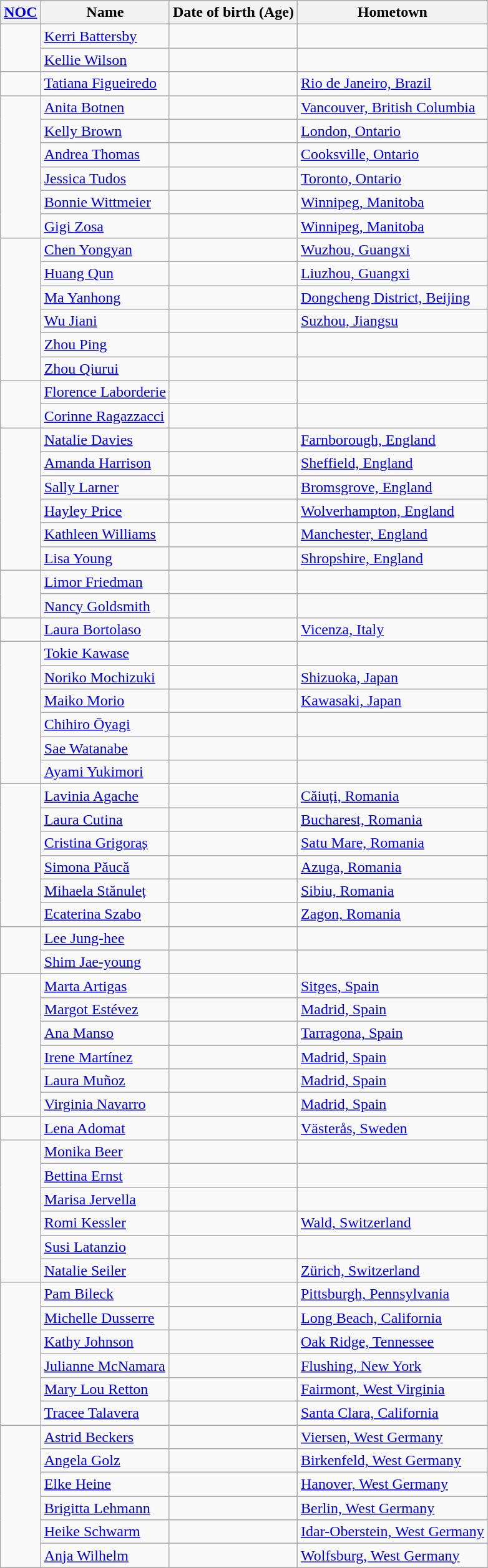<table class="wikitable sortable">
<tr>
<th><a href='#'>NOC</a></th>
<th>Name</th>
<th>Date of birth (Age)</th>
<th>Hometown</th>
</tr>
<tr>
<td rowspan="2"></td>
<td><a href='#'>Kerri Battersby</a></td>
<td></td>
<td></td>
</tr>
<tr>
<td><a href='#'>Kellie Wilson</a></td>
<td></td>
<td></td>
</tr>
<tr>
<td></td>
<td><a href='#'>Tatiana Figueiredo</a></td>
<td></td>
<td><a href='#'>Rio de Janeiro, Brazil</a></td>
</tr>
<tr>
<td rowspan="6"></td>
<td><a href='#'>Anita Botnen</a></td>
<td></td>
<td><a href='#'>Vancouver, British Columbia</a></td>
</tr>
<tr>
<td><a href='#'>Kelly Brown</a></td>
<td></td>
<td><a href='#'>London, Ontario</a></td>
</tr>
<tr>
<td><a href='#'>Andrea Thomas</a></td>
<td></td>
<td><a href='#'>Cooksville, Ontario</a></td>
</tr>
<tr>
<td><a href='#'>Jessica Tudos</a></td>
<td></td>
<td><a href='#'>Toronto, Ontario</a></td>
</tr>
<tr>
<td><a href='#'>Bonnie Wittmeier</a></td>
<td></td>
<td><a href='#'>Winnipeg, Manitoba</a></td>
</tr>
<tr>
<td><a href='#'>Gigi Zosa</a></td>
<td></td>
<td><a href='#'>Winnipeg, Manitoba</a></td>
</tr>
<tr>
<td rowspan="6"></td>
<td><a href='#'>Chen Yongyan</a></td>
<td></td>
<td><a href='#'>Wuzhou, Guangxi</a></td>
</tr>
<tr>
<td><a href='#'>Huang Qun</a></td>
<td></td>
<td><a href='#'>Liuzhou, Guangxi</a></td>
</tr>
<tr>
<td><a href='#'>Ma Yanhong</a></td>
<td></td>
<td><a href='#'>Dongcheng District, Beijing</a></td>
</tr>
<tr>
<td><a href='#'>Wu Jiani</a></td>
<td></td>
<td><a href='#'>Suzhou, Jiangsu</a></td>
</tr>
<tr>
<td><a href='#'>Zhou Ping</a></td>
<td></td>
<td></td>
</tr>
<tr>
<td><a href='#'>Zhou Qiurui</a></td>
<td></td>
<td></td>
</tr>
<tr>
<td rowspan="2"></td>
<td><a href='#'>Florence Laborderie</a></td>
<td></td>
<td></td>
</tr>
<tr>
<td><a href='#'>Corinne Ragazzacci</a></td>
<td></td>
<td></td>
</tr>
<tr>
<td rowspan="6"></td>
<td><a href='#'>Natalie Davies</a></td>
<td></td>
<td><a href='#'>Farnborough, England</a></td>
</tr>
<tr>
<td><a href='#'>Amanda Harrison</a></td>
<td></td>
<td><a href='#'>Sheffield, England</a></td>
</tr>
<tr>
<td><a href='#'>Sally Larner</a></td>
<td></td>
<td><a href='#'>Bromsgrove, England</a></td>
</tr>
<tr>
<td><a href='#'>Hayley Price</a></td>
<td></td>
<td><a href='#'>Wolverhampton, England</a></td>
</tr>
<tr>
<td><a href='#'>Kathleen Williams</a></td>
<td></td>
<td><a href='#'>Manchester, England</a></td>
</tr>
<tr>
<td><a href='#'>Lisa Young</a></td>
<td></td>
<td><a href='#'>Shropshire, England</a></td>
</tr>
<tr>
<td rowspan="2"></td>
<td><a href='#'>Limor Friedman</a></td>
<td></td>
<td></td>
</tr>
<tr>
<td><a href='#'>Nancy Goldsmith</a></td>
<td></td>
<td></td>
</tr>
<tr>
<td></td>
<td><a href='#'>Laura Bortolaso</a></td>
<td></td>
<td><a href='#'>Vicenza, Italy</a></td>
</tr>
<tr>
<td rowspan="6"></td>
<td><a href='#'>Tokie Kawase</a></td>
<td></td>
<td></td>
</tr>
<tr>
<td><a href='#'>Noriko Mochizuki</a></td>
<td></td>
<td><a href='#'>Shizuoka, Japan</a></td>
</tr>
<tr>
<td><a href='#'>Maiko Morio</a></td>
<td></td>
<td><a href='#'>Kawasaki, Japan</a></td>
</tr>
<tr>
<td><a href='#'>Chihiro Ōyagi</a></td>
<td></td>
<td></td>
</tr>
<tr>
<td><a href='#'>Sae Watanabe</a></td>
<td></td>
<td></td>
</tr>
<tr>
<td><a href='#'>Ayami Yukimori</a></td>
<td></td>
<td></td>
</tr>
<tr>
<td rowspan="6"></td>
<td><a href='#'>Lavinia Agache</a></td>
<td></td>
<td><a href='#'>Căiuți, Romania</a></td>
</tr>
<tr>
<td><a href='#'>Laura Cutina</a></td>
<td></td>
<td><a href='#'>Bucharest, Romania</a></td>
</tr>
<tr>
<td><a href='#'>Cristina Grigoraș</a></td>
<td></td>
<td><a href='#'>Satu Mare, Romania</a></td>
</tr>
<tr>
<td><a href='#'>Simona Păucă</a></td>
<td></td>
<td><a href='#'>Azuga, Romania</a></td>
</tr>
<tr>
<td><a href='#'>Mihaela Stănuleț</a></td>
<td></td>
<td><a href='#'>Sibiu, Romania</a></td>
</tr>
<tr>
<td><a href='#'>Ecaterina Szabo</a></td>
<td></td>
<td><a href='#'>Zagon, Romania</a></td>
</tr>
<tr>
<td rowspan="2"></td>
<td><a href='#'>Lee Jung-hee</a></td>
<td></td>
<td></td>
</tr>
<tr>
<td><a href='#'>Shim Jae-young</a></td>
<td></td>
<td></td>
</tr>
<tr>
<td rowspan="6"></td>
<td><a href='#'>Marta Artigas</a></td>
<td></td>
<td><a href='#'>Sitges, Spain</a></td>
</tr>
<tr>
<td><a href='#'>Margot Estévez</a></td>
<td></td>
<td><a href='#'>Madrid, Spain</a></td>
</tr>
<tr>
<td><a href='#'>Ana Manso</a></td>
<td></td>
<td><a href='#'>Tarragona, Spain</a></td>
</tr>
<tr>
<td><a href='#'>Irene Martínez</a></td>
<td></td>
<td><a href='#'>Madrid, Spain</a></td>
</tr>
<tr>
<td><a href='#'>Laura Muñoz</a></td>
<td></td>
<td><a href='#'>Madrid, Spain</a></td>
</tr>
<tr>
<td><a href='#'>Virginia Navarro</a></td>
<td></td>
<td><a href='#'>Madrid, Spain</a></td>
</tr>
<tr>
<td></td>
<td><a href='#'>Lena Adomat</a></td>
<td></td>
<td><a href='#'>Västerås, Sweden</a></td>
</tr>
<tr>
<td rowspan="6"></td>
<td><a href='#'>Monika Beer</a></td>
<td></td>
<td></td>
</tr>
<tr>
<td><a href='#'>Bettina Ernst</a></td>
<td></td>
<td></td>
</tr>
<tr>
<td><a href='#'>Marisa Jervella</a></td>
<td></td>
<td></td>
</tr>
<tr>
<td><a href='#'>Romi Kessler</a></td>
<td></td>
<td><a href='#'>Wald, Switzerland</a></td>
</tr>
<tr>
<td><a href='#'>Susi Latanzio</a></td>
<td></td>
<td></td>
</tr>
<tr>
<td><a href='#'>Natalie Seiler</a></td>
<td></td>
<td><a href='#'>Zürich, Switzerland</a></td>
</tr>
<tr>
<td rowspan="6"></td>
<td><a href='#'>Pam Bileck</a></td>
<td></td>
<td><a href='#'>Pittsburgh, Pennsylvania</a></td>
</tr>
<tr>
<td><a href='#'>Michelle Dusserre</a></td>
<td></td>
<td><a href='#'>Long Beach, California</a></td>
</tr>
<tr>
<td><a href='#'>Kathy Johnson</a></td>
<td></td>
<td><a href='#'>Oak Ridge, Tennessee</a></td>
</tr>
<tr>
<td><a href='#'>Julianne McNamara</a></td>
<td></td>
<td><a href='#'>Flushing, New York</a></td>
</tr>
<tr>
<td><a href='#'>Mary Lou Retton</a></td>
<td></td>
<td><a href='#'>Fairmont, West Virginia</a></td>
</tr>
<tr>
<td><a href='#'>Tracee Talavera</a></td>
<td></td>
<td><a href='#'>Santa Clara, California</a></td>
</tr>
<tr>
<td rowspan="6"></td>
<td><a href='#'>Astrid Beckers</a></td>
<td></td>
<td><a href='#'>Viersen, West Germany</a></td>
</tr>
<tr>
<td><a href='#'>Angela Golz</a></td>
<td></td>
<td><a href='#'>Birkenfeld, West Germany</a></td>
</tr>
<tr>
<td><a href='#'>Elke Heine</a></td>
<td></td>
<td><a href='#'>Hanover, West Germany</a></td>
</tr>
<tr>
<td><a href='#'>Brigitta Lehmann</a></td>
<td></td>
<td><a href='#'>Berlin, West Germany</a></td>
</tr>
<tr>
<td><a href='#'>Heike Schwarm</a></td>
<td></td>
<td><a href='#'>Idar-Oberstein, West Germany</a></td>
</tr>
<tr>
<td><a href='#'>Anja Wilhelm</a></td>
<td></td>
<td><a href='#'>Wolfsburg, West Germany</a></td>
</tr>
</table>
